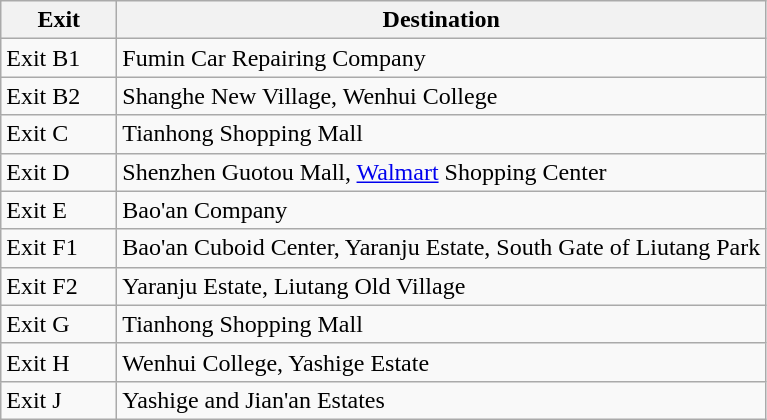<table class="wikitable">
<tr>
<th style="width:70px">Exit</th>
<th>Destination</th>
</tr>
<tr>
<td>Exit B1</td>
<td>Fumin Car Repairing Company</td>
</tr>
<tr>
<td>Exit B2</td>
<td>Shanghe New Village, Wenhui College</td>
</tr>
<tr>
<td>Exit C</td>
<td>Tianhong Shopping Mall</td>
</tr>
<tr>
<td>Exit D</td>
<td>Shenzhen Guotou Mall, <a href='#'>Walmart</a> Shopping Center</td>
</tr>
<tr>
<td>Exit E</td>
<td>Bao'an Company</td>
</tr>
<tr>
<td>Exit F1</td>
<td>Bao'an Cuboid Center, Yaranju Estate, South Gate of Liutang Park</td>
</tr>
<tr>
<td>Exit F2</td>
<td>Yaranju Estate, Liutang Old Village</td>
</tr>
<tr>
<td>Exit G</td>
<td>Tianhong Shopping Mall</td>
</tr>
<tr>
<td>Exit H</td>
<td>Wenhui College, Yashige Estate</td>
</tr>
<tr>
<td>Exit J</td>
<td>Yashige and Jian'an Estates</td>
</tr>
</table>
